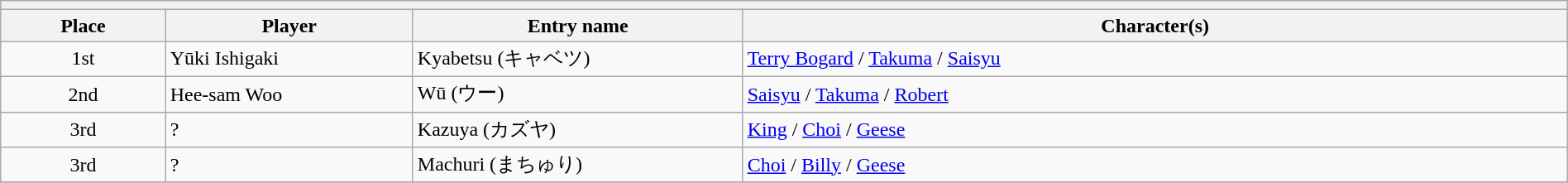<table class="wikitable" width=100%>
<tr>
<th colspan=4></th>
</tr>
<tr>
<th width=10%>Place</th>
<th width=15%>Player</th>
<th width=20%>Entry name</th>
<th width=50%>Character(s)</th>
</tr>
<tr>
<td align=center>1st</td>
<td>Yūki Ishigaki</td>
<td>Kyabetsu (キャベツ)</td>
<td><a href='#'>Terry Bogard</a> / <a href='#'>Takuma</a> / <a href='#'>Saisyu</a></td>
</tr>
<tr>
<td align=center>2nd</td>
<td>Hee-sam Woo</td>
<td>Wū (ウー)</td>
<td><a href='#'>Saisyu</a> / <a href='#'>Takuma</a> / <a href='#'>Robert</a></td>
</tr>
<tr>
<td align=center>3rd</td>
<td>?</td>
<td>Kazuya (カズヤ)</td>
<td><a href='#'>King</a> / <a href='#'>Choi</a> / <a href='#'>Geese</a></td>
</tr>
<tr>
<td align=center>3rd</td>
<td>?</td>
<td>Machuri (まちゅり)</td>
<td><a href='#'>Choi</a> / <a href='#'>Billy</a> / <a href='#'>Geese</a></td>
</tr>
<tr>
</tr>
</table>
